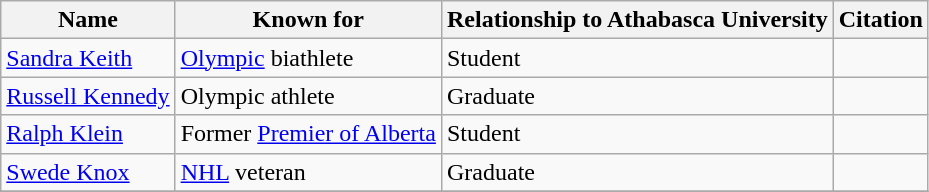<table class="wikitable">
<tr>
<th>Name</th>
<th>Known for</th>
<th>Relationship to Athabasca University</th>
<th>Citation</th>
</tr>
<tr>
<td><a href='#'>Sandra Keith</a></td>
<td><a href='#'>Olympic</a> biathlete</td>
<td>Student</td>
<td></td>
</tr>
<tr>
<td><a href='#'>Russell Kennedy</a></td>
<td>Olympic athlete</td>
<td>Graduate</td>
<td></td>
</tr>
<tr>
<td><a href='#'>Ralph Klein</a></td>
<td>Former <a href='#'>Premier of Alberta</a></td>
<td>Student</td>
<td></td>
</tr>
<tr>
<td><a href='#'>Swede Knox</a></td>
<td><a href='#'>NHL</a> veteran</td>
<td>Graduate</td>
<td></td>
</tr>
<tr>
</tr>
</table>
